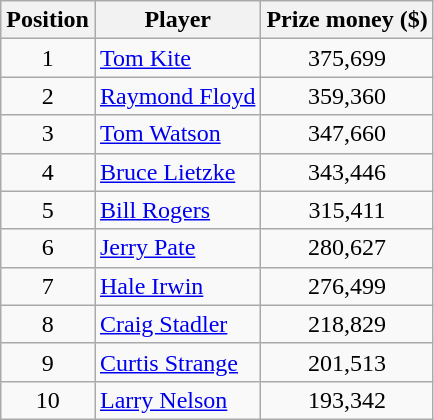<table class="wikitable">
<tr>
<th>Position</th>
<th>Player</th>
<th>Prize money ($)</th>
</tr>
<tr>
<td align=center>1</td>
<td> <a href='#'>Tom Kite</a></td>
<td align=center>375,699</td>
</tr>
<tr>
<td align=center>2</td>
<td> <a href='#'>Raymond Floyd</a></td>
<td align=center>359,360</td>
</tr>
<tr>
<td align=center>3</td>
<td> <a href='#'>Tom Watson</a></td>
<td align=center>347,660</td>
</tr>
<tr>
<td align=center>4</td>
<td> <a href='#'>Bruce Lietzke</a></td>
<td align=center>343,446</td>
</tr>
<tr>
<td align=center>5</td>
<td> <a href='#'>Bill Rogers</a></td>
<td align=center>315,411</td>
</tr>
<tr>
<td align=center>6</td>
<td> <a href='#'>Jerry Pate</a></td>
<td align=center>280,627</td>
</tr>
<tr>
<td align=center>7</td>
<td> <a href='#'>Hale Irwin</a></td>
<td align=center>276,499</td>
</tr>
<tr>
<td align=center>8</td>
<td> <a href='#'>Craig Stadler</a></td>
<td align=center>218,829</td>
</tr>
<tr>
<td align=center>9</td>
<td> <a href='#'>Curtis Strange</a></td>
<td align=center>201,513</td>
</tr>
<tr>
<td align=center>10</td>
<td> <a href='#'>Larry Nelson</a></td>
<td align=center>193,342</td>
</tr>
</table>
